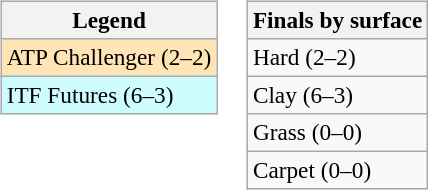<table>
<tr valign=top>
<td><br><table class=wikitable style=font-size:97%>
<tr>
<th>Legend</th>
</tr>
<tr bgcolor=moccasin>
<td>ATP Challenger (2–2)</td>
</tr>
<tr bgcolor=cffcff>
<td>ITF Futures (6–3)</td>
</tr>
</table>
</td>
<td><br><table class=wikitable style=font-size:97%>
<tr>
<th>Finals by surface</th>
</tr>
<tr>
<td>Hard (2–2)</td>
</tr>
<tr>
<td>Clay (6–3)</td>
</tr>
<tr>
<td>Grass (0–0)</td>
</tr>
<tr>
<td>Carpet (0–0)</td>
</tr>
</table>
</td>
</tr>
</table>
